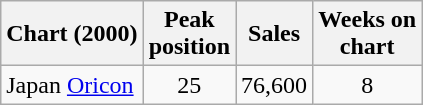<table class="wikitable">
<tr>
<th>Chart (2000)</th>
<th>Peak<br>position</th>
<th>Sales</th>
<th>Weeks on<br>chart</th>
</tr>
<tr>
<td>Japan <a href='#'>Oricon</a></td>
<td align="center">25</td>
<td align="center">76,600</td>
<td align="center">8</td>
</tr>
</table>
